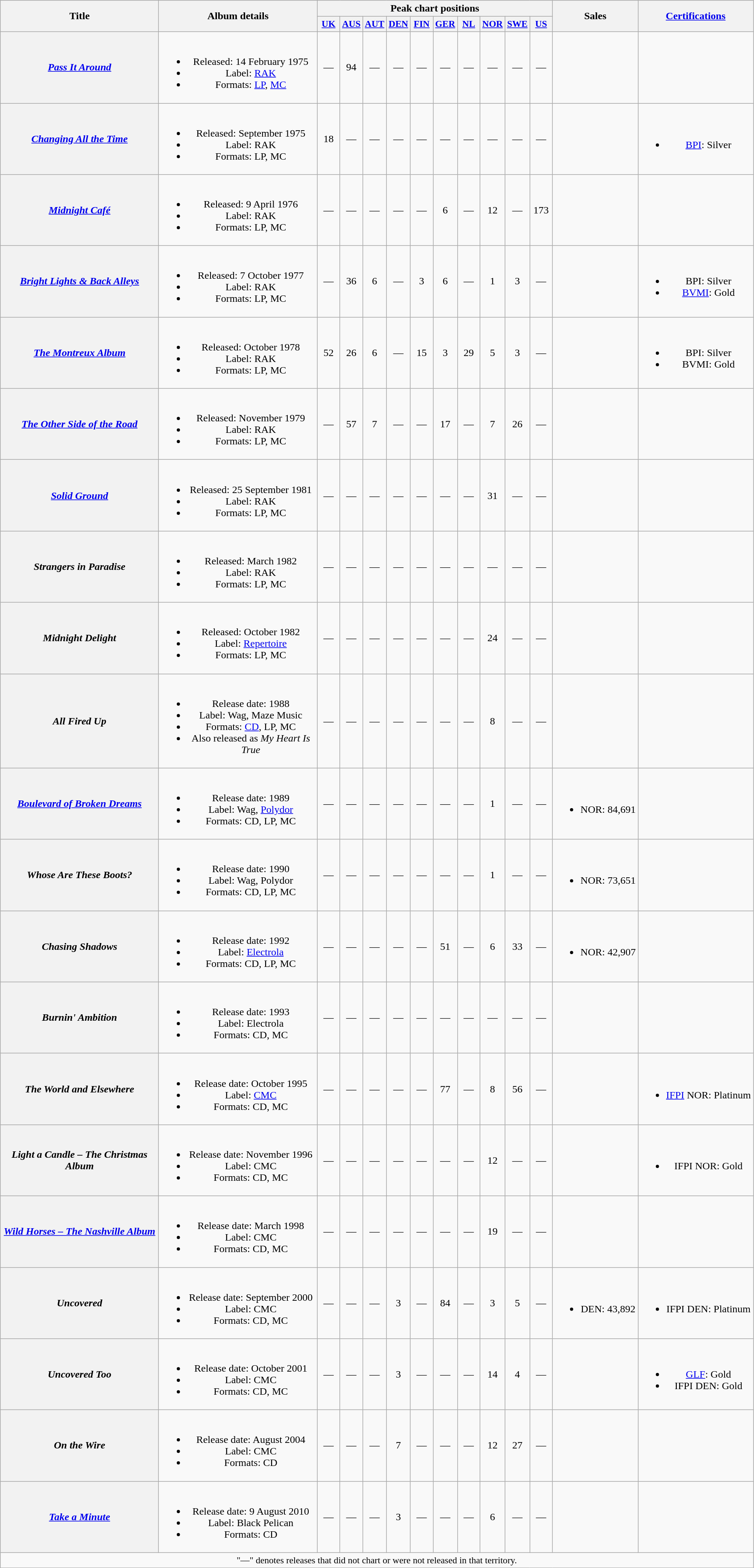<table class="wikitable plainrowheaders" style="text-align:center;">
<tr>
<th scope="col" rowspan="2" style="width:15em;">Title</th>
<th scope="col" rowspan="2" style="width:15em;">Album details</th>
<th scope="col" colspan="10">Peak chart positions</th>
<th rowspan="2">Sales</th>
<th rowspan="2"><a href='#'>Certifications</a></th>
</tr>
<tr>
<th scope="col" style="width:2em;font-size:90%;"><a href='#'>UK</a><br></th>
<th scope="col" style="width:2em;font-size:90%;"><a href='#'>AUS</a><br></th>
<th scope="col" style="width:2em;font-size:90%;"><a href='#'>AUT</a><br></th>
<th scope="col" style="width:2em;font-size:90%;"><a href='#'>DEN</a><br></th>
<th scope="col" style="width:2em;font-size:90%;"><a href='#'>FIN</a><br></th>
<th scope="col" style="width:2em;font-size:90%;"><a href='#'>GER</a><br></th>
<th scope="col" style="width:2em;font-size:90%;"><a href='#'>NL</a><br></th>
<th scope="col" style="width:2em;font-size:90%;"><a href='#'>NOR</a><br></th>
<th scope="col" style="width:2em;font-size:90%;"><a href='#'>SWE</a><br></th>
<th scope="col" style="width:2em;font-size:90%;"><a href='#'>US</a><br></th>
</tr>
<tr>
<th scope="row"><em><a href='#'>Pass It Around</a></em></th>
<td><br><ul><li>Released: 14 February 1975</li><li>Label: <a href='#'>RAK</a></li><li>Formats: <a href='#'>LP</a>, <a href='#'>MC</a></li></ul></td>
<td>—</td>
<td>94</td>
<td>—</td>
<td>—</td>
<td>—</td>
<td>—</td>
<td>—</td>
<td>—</td>
<td>—</td>
<td>—</td>
<td></td>
<td></td>
</tr>
<tr>
<th scope="row"><em><a href='#'>Changing All the Time</a></em></th>
<td><br><ul><li>Released: September 1975</li><li>Label: RAK</li><li>Formats: LP, MC</li></ul></td>
<td>18</td>
<td>—</td>
<td>—</td>
<td>—</td>
<td>—</td>
<td>—</td>
<td>—</td>
<td>—</td>
<td>—</td>
<td>—</td>
<td></td>
<td><br><ul><li><a href='#'>BPI</a>: Silver</li></ul></td>
</tr>
<tr>
<th scope="row"><em><a href='#'>Midnight Café</a></em></th>
<td><br><ul><li>Released: 9 April 1976</li><li>Label: RAK</li><li>Formats: LP, MC</li></ul></td>
<td>—</td>
<td>—</td>
<td>—</td>
<td>—</td>
<td>—</td>
<td>6</td>
<td>—</td>
<td>12</td>
<td>—</td>
<td>173</td>
<td></td>
<td></td>
</tr>
<tr>
<th scope="row"><em><a href='#'>Bright Lights & Back Alleys</a></em></th>
<td><br><ul><li>Released: 7 October 1977</li><li>Label: RAK</li><li>Formats: LP, MC</li></ul></td>
<td>—</td>
<td>36</td>
<td>6</td>
<td>—</td>
<td>3</td>
<td>6</td>
<td>—</td>
<td>1</td>
<td>3</td>
<td>—</td>
<td></td>
<td><br><ul><li>BPI: Silver</li><li><a href='#'>BVMI</a>: Gold</li></ul></td>
</tr>
<tr>
<th scope="row"><em><a href='#'>The Montreux Album</a></em></th>
<td><br><ul><li>Released: October 1978</li><li>Label: RAK</li><li>Formats: LP, MC</li></ul></td>
<td>52</td>
<td>26</td>
<td>6</td>
<td>—</td>
<td>15</td>
<td>3</td>
<td>29</td>
<td>5</td>
<td>3</td>
<td>—</td>
<td></td>
<td><br><ul><li>BPI: Silver</li><li>BVMI: Gold</li></ul></td>
</tr>
<tr>
<th scope="row"><em><a href='#'>The Other Side of the Road</a></em></th>
<td><br><ul><li>Released: November 1979</li><li>Label: RAK</li><li>Formats: LP, MC</li></ul></td>
<td>—</td>
<td>57</td>
<td>7</td>
<td>—</td>
<td>—</td>
<td>17</td>
<td>—</td>
<td>7</td>
<td>26</td>
<td>—</td>
<td></td>
<td></td>
</tr>
<tr>
<th scope="row"><em><a href='#'>Solid Ground</a></em></th>
<td><br><ul><li>Released: 25 September 1981</li><li>Label: RAK</li><li>Formats: LP, MC</li></ul></td>
<td>—</td>
<td>—</td>
<td>—</td>
<td>—</td>
<td>—</td>
<td>—</td>
<td>—</td>
<td>31</td>
<td>—</td>
<td>—</td>
<td></td>
<td></td>
</tr>
<tr>
<th scope="row"><em>Strangers in Paradise</em></th>
<td><br><ul><li>Released: March 1982</li><li>Label: RAK</li><li>Formats: LP, MC</li></ul></td>
<td>—</td>
<td>—</td>
<td>—</td>
<td>—</td>
<td>—</td>
<td>—</td>
<td>—</td>
<td>—</td>
<td>—</td>
<td>—</td>
<td></td>
<td></td>
</tr>
<tr>
<th scope="row"><em>Midnight Delight</em></th>
<td><br><ul><li>Released: October 1982</li><li>Label: <a href='#'>Repertoire</a></li><li>Formats: LP, MC</li></ul></td>
<td>—</td>
<td>—</td>
<td>—</td>
<td>—</td>
<td>—</td>
<td>—</td>
<td>—</td>
<td>24</td>
<td>—</td>
<td>—</td>
<td></td>
<td></td>
</tr>
<tr>
<th scope="row"><em>All Fired Up</em></th>
<td><br><ul><li>Release date: 1988</li><li>Label: Wag, Maze Music</li><li>Formats: <a href='#'>CD</a>, LP, MC</li><li>Also released as <em>My Heart Is True</em></li></ul></td>
<td>—</td>
<td>—</td>
<td>—</td>
<td>—</td>
<td>—</td>
<td>—</td>
<td>—</td>
<td>8</td>
<td>—</td>
<td>—</td>
<td></td>
<td></td>
</tr>
<tr>
<th scope="row"><em><a href='#'>Boulevard of Broken Dreams</a></em></th>
<td><br><ul><li>Release date: 1989</li><li>Label: Wag, <a href='#'>Polydor</a></li><li>Formats: CD, LP, MC</li></ul></td>
<td>—</td>
<td>—</td>
<td>—</td>
<td>—</td>
<td>—</td>
<td>—</td>
<td>—</td>
<td>1</td>
<td>—</td>
<td>—</td>
<td><br><ul><li>NOR: 84,691</li></ul></td>
<td></td>
</tr>
<tr>
<th scope="row"><em>Whose Are These Boots?</em></th>
<td><br><ul><li>Release date: 1990</li><li>Label: Wag, Polydor</li><li>Formats: CD, LP, MC</li></ul></td>
<td>—</td>
<td>—</td>
<td>—</td>
<td>—</td>
<td>—</td>
<td>—</td>
<td>—</td>
<td>1</td>
<td>—</td>
<td>—</td>
<td><br><ul><li>NOR: 73,651</li></ul></td>
<td></td>
</tr>
<tr>
<th scope="row"><em>Chasing Shadows</em></th>
<td><br><ul><li>Release date: 1992</li><li>Label: <a href='#'>Electrola</a></li><li>Formats: CD, LP, MC</li></ul></td>
<td>—</td>
<td>—</td>
<td>—</td>
<td>—</td>
<td>—</td>
<td>51</td>
<td>—</td>
<td>6</td>
<td>33</td>
<td>—</td>
<td><br><ul><li>NOR: 42,907</li></ul></td>
<td></td>
</tr>
<tr>
<th scope="row"><em>Burnin' Ambition</em></th>
<td><br><ul><li>Release date: 1993</li><li>Label: Electrola</li><li>Formats: CD, MC</li></ul></td>
<td>—</td>
<td>—</td>
<td>—</td>
<td>—</td>
<td>—</td>
<td>—</td>
<td>—</td>
<td>—</td>
<td>—</td>
<td>—</td>
<td></td>
<td></td>
</tr>
<tr>
<th scope="row"><em>The World and Elsewhere</em></th>
<td><br><ul><li>Release date: October 1995</li><li>Label: <a href='#'>CMC</a></li><li>Formats: CD, MC</li></ul></td>
<td>—</td>
<td>—</td>
<td>—</td>
<td>—</td>
<td>—</td>
<td>77</td>
<td>—</td>
<td>8</td>
<td>56</td>
<td>—</td>
<td></td>
<td><br><ul><li><a href='#'>IFPI</a> NOR: Platinum</li></ul></td>
</tr>
<tr>
<th scope="row"><em>Light a Candle – The Christmas Album</em></th>
<td><br><ul><li>Release date: November 1996</li><li>Label: CMC</li><li>Formats: CD, MC</li></ul></td>
<td>—</td>
<td>—</td>
<td>—</td>
<td>—</td>
<td>—</td>
<td>—</td>
<td>—</td>
<td>12</td>
<td>—</td>
<td>—</td>
<td></td>
<td><br><ul><li>IFPI NOR: Gold</li></ul></td>
</tr>
<tr>
<th scope="row"><em><a href='#'>Wild Horses – The Nashville Album</a></em></th>
<td><br><ul><li>Release date: March 1998</li><li>Label: CMC</li><li>Formats: CD, MC</li></ul></td>
<td>—</td>
<td>—</td>
<td>—</td>
<td>—</td>
<td>—</td>
<td>—</td>
<td>—</td>
<td>19</td>
<td>—</td>
<td>—</td>
<td></td>
<td></td>
</tr>
<tr>
<th scope="row"><em>Uncovered</em></th>
<td><br><ul><li>Release date: September 2000</li><li>Label: CMC</li><li>Formats: CD, MC</li></ul></td>
<td>—</td>
<td>—</td>
<td>—</td>
<td>3</td>
<td>—</td>
<td>84</td>
<td>—</td>
<td>3</td>
<td>5</td>
<td>—</td>
<td><br><ul><li>DEN: 43,892</li></ul></td>
<td><br><ul><li>IFPI DEN: Platinum</li></ul></td>
</tr>
<tr>
<th scope="row"><em>Uncovered Too</em></th>
<td><br><ul><li>Release date: October 2001</li><li>Label: CMC</li><li>Formats: CD, MC</li></ul></td>
<td>—</td>
<td>—</td>
<td>—</td>
<td>3</td>
<td>—</td>
<td>—</td>
<td>—</td>
<td>14</td>
<td>4</td>
<td>—</td>
<td></td>
<td><br><ul><li><a href='#'>GLF</a>: Gold</li><li>IFPI DEN: Gold</li></ul></td>
</tr>
<tr>
<th scope="row"><em>On the Wire</em></th>
<td><br><ul><li>Release date: August 2004</li><li>Label: CMC</li><li>Formats: CD</li></ul></td>
<td>—</td>
<td>—</td>
<td>—</td>
<td>7</td>
<td>—</td>
<td>—</td>
<td>—</td>
<td>12</td>
<td>27</td>
<td>—</td>
<td></td>
<td></td>
</tr>
<tr>
<th scope="row"><em><a href='#'>Take a Minute</a></em></th>
<td><br><ul><li>Release date: 9 August 2010</li><li>Label: Black Pelican</li><li>Formats: CD</li></ul></td>
<td>—</td>
<td>—</td>
<td>—</td>
<td>3</td>
<td>—</td>
<td>—</td>
<td>—</td>
<td>6</td>
<td>—</td>
<td>—</td>
<td></td>
<td></td>
</tr>
<tr>
<td colspan="14" style="font-size:90%">"—" denotes releases that did not chart or were not released in that territory.</td>
</tr>
</table>
